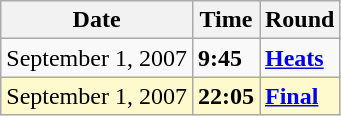<table class="wikitable">
<tr>
<th>Date</th>
<th>Time</th>
<th>Round</th>
</tr>
<tr>
<td>September 1, 2007</td>
<td><strong>9:45</strong></td>
<td><strong><a href='#'>Heats</a></strong></td>
</tr>
<tr style=background:lemonchiffon>
<td>September 1, 2007</td>
<td><strong>22:05</strong></td>
<td><strong><a href='#'>Final</a></strong></td>
</tr>
</table>
